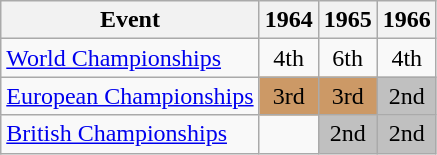<table class="wikitable">
<tr>
<th>Event</th>
<th>1964</th>
<th>1965</th>
<th>1966</th>
</tr>
<tr>
<td><a href='#'>World Championships</a></td>
<td align="center">4th</td>
<td align="center">6th</td>
<td align="center">4th</td>
</tr>
<tr>
<td><a href='#'>European Championships</a></td>
<td align="center" bgcolor="cc9966">3rd</td>
<td align="center" bgcolor="cc9966">3rd</td>
<td align="center" bgcolor="silver">2nd</td>
</tr>
<tr>
<td><a href='#'>British Championships</a></td>
<td></td>
<td align="center" bgcolor="silver">2nd</td>
<td align="center" bgcolor="silver">2nd</td>
</tr>
</table>
